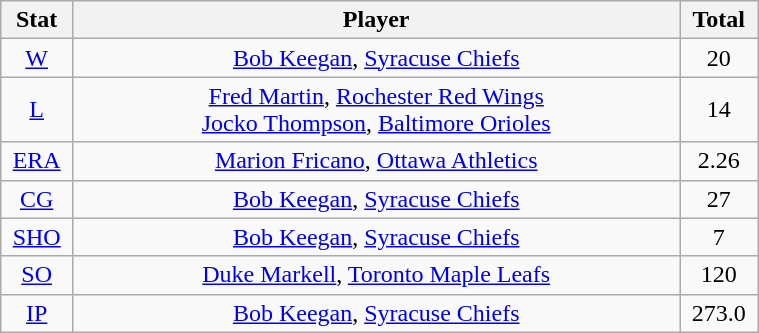<table class="wikitable" width="40%" style="text-align:center;">
<tr>
<th width="5%">Stat</th>
<th width="60%">Player</th>
<th width="5%">Total</th>
</tr>
<tr>
<td><a href='#'>W</a></td>
<td><a href='#'>Bob Keegan</a>, <a href='#'>Syracuse Chiefs</a></td>
<td>20</td>
</tr>
<tr>
<td><a href='#'>L</a></td>
<td><a href='#'>Fred Martin</a>, <a href='#'>Rochester Red Wings</a> <br> <a href='#'>Jocko Thompson</a>, <a href='#'>Baltimore Orioles</a></td>
<td>14</td>
</tr>
<tr>
<td><a href='#'>ERA</a></td>
<td><a href='#'>Marion Fricano</a>, <a href='#'>Ottawa Athletics</a></td>
<td>2.26</td>
</tr>
<tr>
<td><a href='#'>CG</a></td>
<td><a href='#'>Bob Keegan</a>, <a href='#'>Syracuse Chiefs</a></td>
<td>27</td>
</tr>
<tr>
<td><a href='#'>SHO</a></td>
<td><a href='#'>Bob Keegan</a>, <a href='#'>Syracuse Chiefs</a></td>
<td>7</td>
</tr>
<tr>
<td><a href='#'>SO</a></td>
<td><a href='#'>Duke Markell</a>, <a href='#'>Toronto Maple Leafs</a></td>
<td>120</td>
</tr>
<tr>
<td><a href='#'>IP</a></td>
<td><a href='#'>Bob Keegan</a>, <a href='#'>Syracuse Chiefs</a></td>
<td>273.0</td>
</tr>
</table>
